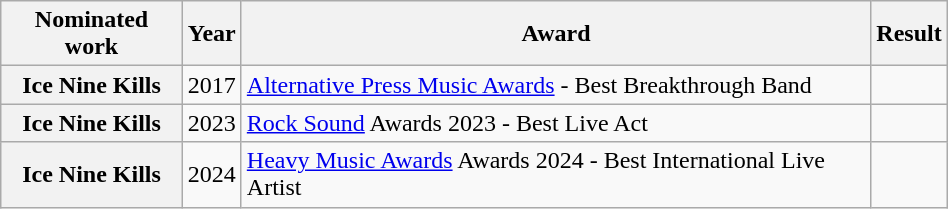<table class="wikitable plainrowheaders" style="width:50%;">
<tr>
<th>Nominated work</th>
<th>Year</th>
<th>Award</th>
<th>Result</th>
</tr>
<tr>
<th scope="row">Ice Nine Kills</th>
<td>2017</td>
<td><a href='#'>Alternative Press Music Awards</a> - Best Breakthrough Band</td>
<td></td>
</tr>
<tr>
<th scope="row">Ice Nine Kills</th>
<td>2023</td>
<td><a href='#'>Rock Sound</a> Awards 2023 - Best Live Act </td>
<td></td>
</tr>
<tr>
<th scope="row">Ice Nine Kills</th>
<td>2024</td>
<td><a href='#'>Heavy Music Awards</a> Awards 2024 - Best International Live Artist </td>
<td></td>
</tr>
</table>
